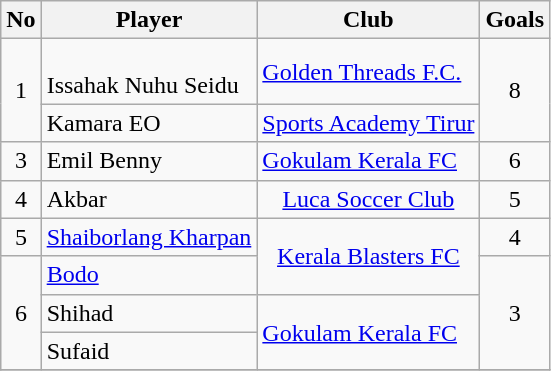<table class="wikitable" style="text-align:center">
<tr>
<th>No</th>
<th>Player</th>
<th>Club</th>
<th>Goals</th>
</tr>
<tr>
<td rowspan="2">1</td>
<td align="left"><br>Issahak Nuhu Seidu</td>
<td align="left"><a href='#'>Golden Threads F.C.</a></td>
<td rowspan="2">8</td>
</tr>
<tr>
<td align="left"> Kamara EO</td>
<td align="left"><a href='#'>Sports Academy Tirur</a></td>
</tr>
<tr>
<td>3</td>
<td align="left"> Emil Benny</td>
<td align="left"><a href='#'>Gokulam Kerala FC</a></td>
<td>6</td>
</tr>
<tr>
<td>4</td>
<td align="left"> Akbar</td>
<td><a href='#'>Luca Soccer Club</a></td>
<td>5</td>
</tr>
<tr>
<td>5</td>
<td align="left"><a href='#'>Shaiborlang Kharpan</a></td>
<td rowspan="2"><a href='#'>Kerala Blasters FC</a></td>
<td>4</td>
</tr>
<tr>
<td rowspan="3">6</td>
<td align="left"><a href='#'>Bodo</a></td>
<td rowspan="3">3</td>
</tr>
<tr>
<td align="left"> Shihad</td>
<td rowspan="2" align="left"><a href='#'>Gokulam Kerala FC</a></td>
</tr>
<tr>
<td align="left">Sufaid</td>
</tr>
<tr>
</tr>
</table>
